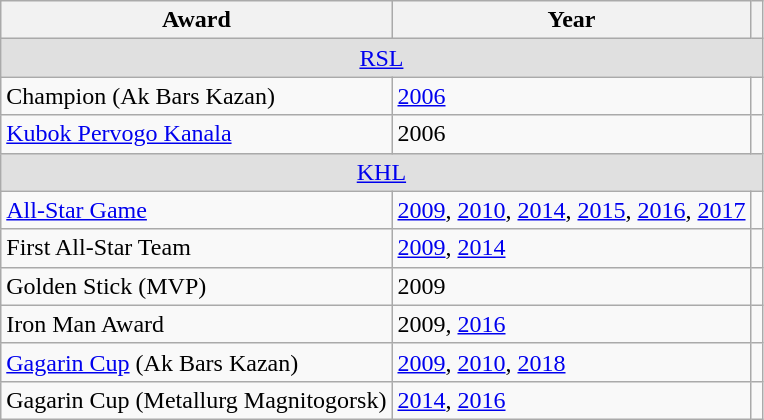<table class="wikitable">
<tr>
<th>Award</th>
<th>Year</th>
<th></th>
</tr>
<tr ALIGN="center" bgcolor="#e0e0e0">
<td colspan="3"><a href='#'>RSL</a></td>
</tr>
<tr>
<td>Champion (Ak Bars Kazan)</td>
<td><a href='#'>2006</a></td>
<td></td>
</tr>
<tr>
<td><a href='#'>Kubok Pervogo Kanala</a></td>
<td>2006</td>
<td></td>
</tr>
<tr ALIGN="center" bgcolor="#e0e0e0">
<td colspan="3"><a href='#'>KHL</a></td>
</tr>
<tr>
<td><a href='#'>All-Star Game</a></td>
<td><a href='#'>2009</a>, <a href='#'>2010</a>, <a href='#'>2014</a>, <a href='#'>2015</a>, <a href='#'>2016</a>, <a href='#'>2017</a></td>
<td></td>
</tr>
<tr>
<td>First All-Star Team</td>
<td><a href='#'>2009</a>, <a href='#'>2014</a></td>
<td></td>
</tr>
<tr>
<td>Golden Stick (MVP)</td>
<td>2009</td>
<td></td>
</tr>
<tr>
<td>Iron Man Award</td>
<td>2009, <a href='#'>2016</a></td>
<td></td>
</tr>
<tr>
<td><a href='#'>Gagarin Cup</a> (Ak Bars Kazan)</td>
<td><a href='#'>2009</a>, <a href='#'>2010</a>, <a href='#'>2018</a></td>
<td></td>
</tr>
<tr>
<td>Gagarin Cup (Metallurg Magnitogorsk)</td>
<td><a href='#'>2014</a>, <a href='#'>2016</a></td>
<td></td>
</tr>
</table>
